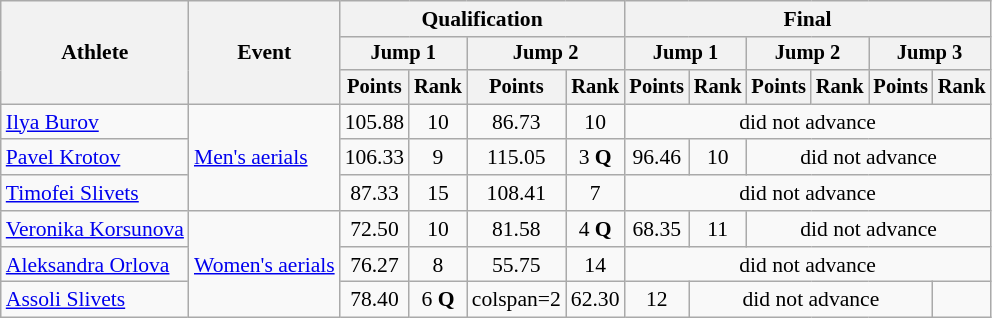<table class="wikitable" style="font-size:90%">
<tr>
<th rowspan="3">Athlete</th>
<th rowspan="3">Event</th>
<th colspan="4">Qualification</th>
<th colspan="6">Final</th>
</tr>
<tr style="font-size:95%">
<th colspan=2>Jump 1</th>
<th colspan=2>Jump 2</th>
<th colspan=2>Jump 1</th>
<th colspan=2>Jump 2</th>
<th colspan=2>Jump 3</th>
</tr>
<tr style="font-size:95%">
<th>Points</th>
<th>Rank</th>
<th>Points</th>
<th>Rank</th>
<th>Points</th>
<th>Rank</th>
<th>Points</th>
<th>Rank</th>
<th>Points</th>
<th>Rank</th>
</tr>
<tr align=center>
<td align=left><a href='#'>Ilya Burov</a></td>
<td rowspan="3" align=left><a href='#'>Men's aerials</a></td>
<td>105.88</td>
<td>10</td>
<td>86.73</td>
<td>10</td>
<td colspan=6>did not advance</td>
</tr>
<tr align=center>
<td align=left><a href='#'>Pavel Krotov</a></td>
<td>106.33</td>
<td>9</td>
<td>115.05</td>
<td>3 <strong>Q</strong></td>
<td>96.46</td>
<td>10</td>
<td colspan=4>did not advance</td>
</tr>
<tr align=center>
<td align=left><a href='#'>Timofei Slivets</a></td>
<td>87.33</td>
<td>15</td>
<td>108.41</td>
<td>7</td>
<td colspan=6>did not advance</td>
</tr>
<tr align=center>
<td align=left><a href='#'>Veronika Korsunova</a></td>
<td rowspan="3" align=left><a href='#'>Women's aerials</a></td>
<td>72.50</td>
<td>10</td>
<td>81.58</td>
<td>4 <strong>Q</strong></td>
<td>68.35</td>
<td>11</td>
<td colspan=4>did not advance</td>
</tr>
<tr align=center>
<td align=left><a href='#'>Aleksandra Orlova</a></td>
<td>76.27</td>
<td>8</td>
<td>55.75</td>
<td>14</td>
<td colspan=6>did not advance</td>
</tr>
<tr align=center>
<td align=left><a href='#'>Assoli Slivets</a></td>
<td>78.40</td>
<td>6 <strong>Q</strong></td>
<td>colspan=2 </td>
<td>62.30</td>
<td>12</td>
<td colspan=4>did not advance</td>
</tr>
</table>
